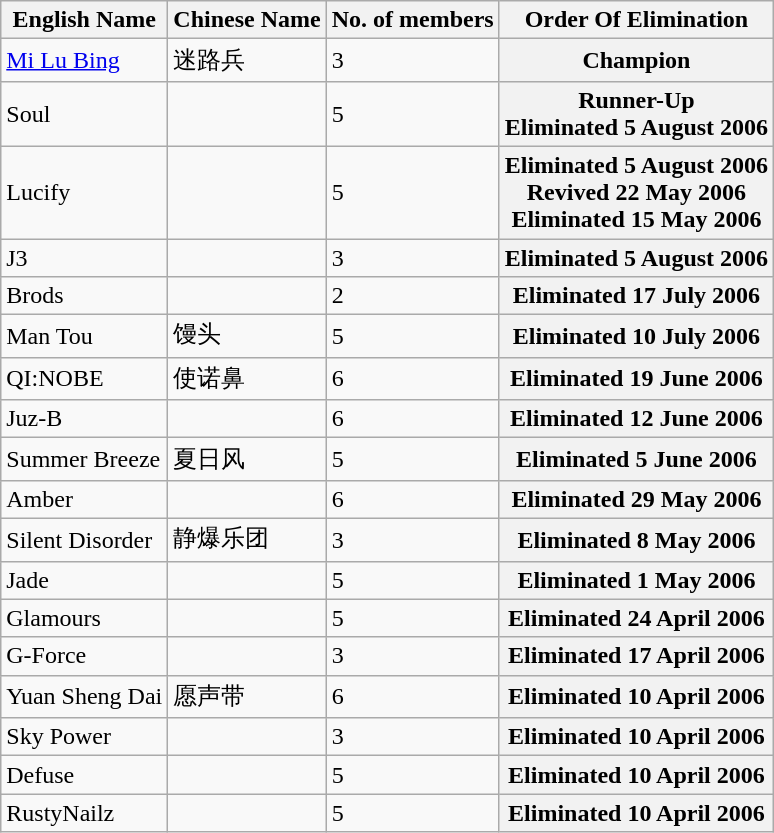<table class="wikitable">
<tr>
<th>English Name</th>
<th>Chinese Name</th>
<th>No. of members</th>
<th>Order Of Elimination</th>
</tr>
<tr style="background-color:#F9F9F9">
<td><a href='#'>Mi Lu Bing</a></td>
<td>迷路兵</td>
<td>3</td>
<th style="text-align:center"><strong>Champion</strong></th>
</tr>
<tr style="background-color:#F9F9F9">
<td>Soul</td>
<td></td>
<td>5</td>
<th style="text-align:center"><strong>Runner-Up</strong><br><strong>Eliminated 5 August 2006</strong></th>
</tr>
<tr style="background-color:#F9F9F9">
<td>Lucify</td>
<td></td>
<td>5</td>
<th style="text-align:center"><strong>Eliminated 5 August 2006</strong><br><strong>Revived 22 May 2006</strong><br><strong>Eliminated 15 May 2006</strong></th>
</tr>
<tr style="background-color:#F9F9F9">
<td>J3</td>
<td></td>
<td>3</td>
<th style="text-align:center"><strong>Eliminated 5 August 2006</strong></th>
</tr>
<tr style="background-color:#F9F9F9">
<td>Brods</td>
<td></td>
<td>2</td>
<th style="text-align:center"><strong>Eliminated 17 July 2006</strong></th>
</tr>
<tr style="background-color:#F9F9F9">
<td>Man Tou</td>
<td>馒头</td>
<td>5</td>
<th style="text-align:center"><strong>Eliminated 10 July 2006</strong></th>
</tr>
<tr style="background-color:#F9F9F9">
<td>QI:NOBE</td>
<td>使诺鼻</td>
<td>6</td>
<th style="text-align:center"><strong>Eliminated 19 June 2006</strong></th>
</tr>
<tr style="background-color:#F9F9F9">
<td>Juz-B</td>
<td></td>
<td>6</td>
<th style="text-align:center"><strong>Eliminated 12 June 2006</strong></th>
</tr>
<tr style="background-color:#F9F9F9">
<td>Summer Breeze</td>
<td>夏日风</td>
<td>5</td>
<th style="text-align:center"><strong>Eliminated 5 June 2006</strong></th>
</tr>
<tr style="background-color:#F9F9F9">
<td>Amber</td>
<td></td>
<td>6</td>
<th style="text-align:center"><strong>Eliminated 29 May 2006</strong></th>
</tr>
<tr style="background-color:#F9F9F9">
<td>Silent Disorder</td>
<td>静爆乐团</td>
<td>3</td>
<th style="text-align:center"><strong>Eliminated 8 May 2006</strong></th>
</tr>
<tr style="background-color:#F9F9F9">
<td>Jade</td>
<td></td>
<td>5</td>
<th style="text-align:center"><strong>Eliminated 1 May 2006</strong></th>
</tr>
<tr style="background-color:#F9F9F9">
<td>Glamours</td>
<td></td>
<td>5</td>
<th style="text-align:center"><strong>Eliminated 24 April 2006</strong></th>
</tr>
<tr style="background-color:#F9F9F9">
<td>G-Force</td>
<td></td>
<td>3</td>
<th style="text-align:center"><strong>Eliminated 17 April 2006</strong></th>
</tr>
<tr style="background-color:#F9F9F9">
<td>Yuan Sheng Dai</td>
<td>愿声带</td>
<td>6</td>
<th style="text-align:center"><strong>Eliminated 10 April 2006</strong></th>
</tr>
<tr style="background-color:#F9F9F9">
<td>Sky Power</td>
<td></td>
<td>3</td>
<th style="text-align:center"><strong>Eliminated 10 April 2006</strong></th>
</tr>
<tr style="background-color:#F9F9F9">
<td>Defuse</td>
<td></td>
<td>5</td>
<th style="text-align:center"><strong>Eliminated 10 April 2006</strong></th>
</tr>
<tr style="background-color:#F9F9F9">
<td>RustyNailz</td>
<td></td>
<td>5</td>
<th style="text-align:center"><strong>Eliminated 10 April 2006</strong></th>
</tr>
</table>
